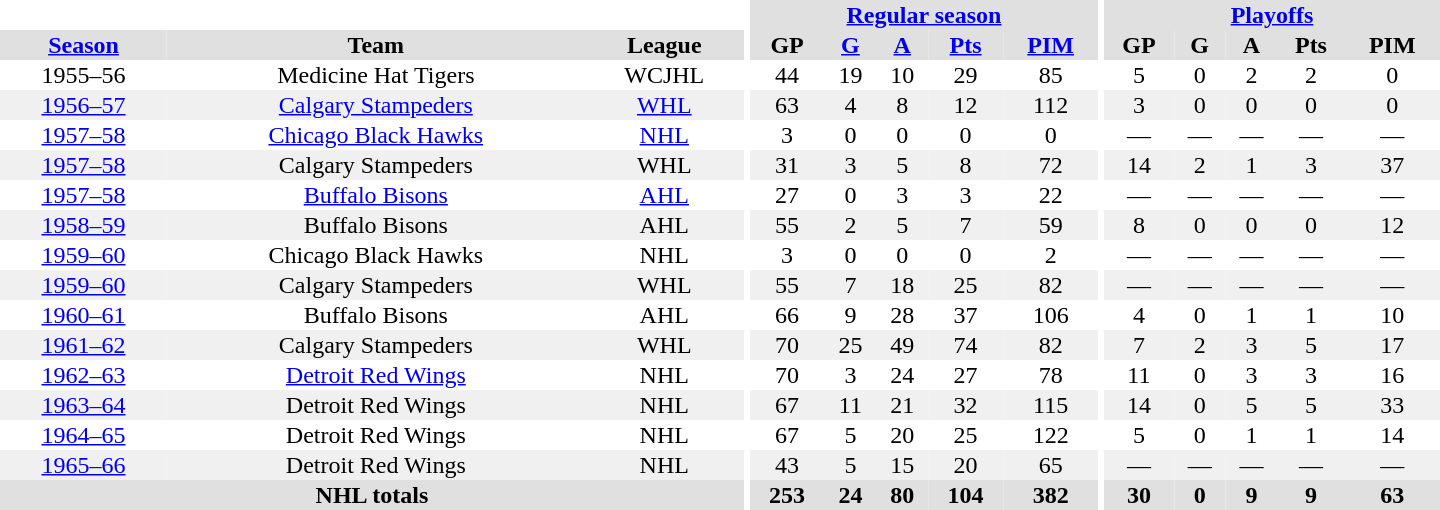<table border="0" cellpadding="1" cellspacing="0" style="text-align:center; width:60em">
<tr bgcolor="#e0e0e0">
<th colspan="3" bgcolor="#ffffff"></th>
<th rowspan="100" bgcolor="#ffffff"></th>
<th colspan="5"><a href='#'>Regular season</a></th>
<th rowspan="100" bgcolor="#ffffff"></th>
<th colspan="5"><a href='#'>Playoffs</a></th>
</tr>
<tr bgcolor="#e0e0e0">
<th><a href='#'>Season</a></th>
<th>Team</th>
<th>League</th>
<th>GP</th>
<th><a href='#'>G</a></th>
<th><a href='#'>A</a></th>
<th><a href='#'>Pts</a></th>
<th><a href='#'>PIM</a></th>
<th>GP</th>
<th>G</th>
<th>A</th>
<th>Pts</th>
<th>PIM</th>
</tr>
<tr>
<td>1955–56</td>
<td>Medicine Hat Tigers</td>
<td>WCJHL</td>
<td>44</td>
<td>19</td>
<td>10</td>
<td>29</td>
<td>85</td>
<td>5</td>
<td>0</td>
<td>2</td>
<td>2</td>
<td>0</td>
</tr>
<tr bgcolor="#f0f0f0">
<td><a href='#'>1956–57</a></td>
<td><a href='#'>Calgary Stampeders</a></td>
<td><a href='#'>WHL</a></td>
<td>63</td>
<td>4</td>
<td>8</td>
<td>12</td>
<td>112</td>
<td>3</td>
<td>0</td>
<td>0</td>
<td>0</td>
<td>0</td>
</tr>
<tr>
<td><a href='#'>1957–58</a></td>
<td><a href='#'>Chicago Black Hawks</a></td>
<td><a href='#'>NHL</a></td>
<td>3</td>
<td>0</td>
<td>0</td>
<td>0</td>
<td>0</td>
<td>—</td>
<td>—</td>
<td>—</td>
<td>—</td>
<td>—</td>
</tr>
<tr bgcolor="#f0f0f0">
<td><a href='#'>1957–58</a></td>
<td>Calgary Stampeders</td>
<td>WHL</td>
<td>31</td>
<td>3</td>
<td>5</td>
<td>8</td>
<td>72</td>
<td>14</td>
<td>2</td>
<td>1</td>
<td>3</td>
<td>37</td>
</tr>
<tr>
<td><a href='#'>1957–58</a></td>
<td><a href='#'>Buffalo Bisons</a></td>
<td><a href='#'>AHL</a></td>
<td>27</td>
<td>0</td>
<td>3</td>
<td>3</td>
<td>22</td>
<td>—</td>
<td>—</td>
<td>—</td>
<td>—</td>
<td>—</td>
</tr>
<tr bgcolor="#f0f0f0">
<td><a href='#'>1958–59</a></td>
<td>Buffalo Bisons</td>
<td>AHL</td>
<td>55</td>
<td>2</td>
<td>5</td>
<td>7</td>
<td>59</td>
<td>8</td>
<td>0</td>
<td>0</td>
<td>0</td>
<td>12</td>
</tr>
<tr>
<td><a href='#'>1959–60</a></td>
<td>Chicago Black Hawks</td>
<td>NHL</td>
<td>3</td>
<td>0</td>
<td>0</td>
<td>0</td>
<td>2</td>
<td>—</td>
<td>—</td>
<td>—</td>
<td>—</td>
<td>—</td>
</tr>
<tr bgcolor="#f0f0f0">
<td><a href='#'>1959–60</a></td>
<td>Calgary Stampeders</td>
<td>WHL</td>
<td>55</td>
<td>7</td>
<td>18</td>
<td>25</td>
<td>82</td>
<td>—</td>
<td>—</td>
<td>—</td>
<td>—</td>
<td>—</td>
</tr>
<tr>
<td><a href='#'>1960–61</a></td>
<td>Buffalo Bisons</td>
<td>AHL</td>
<td>66</td>
<td>9</td>
<td>28</td>
<td>37</td>
<td>106</td>
<td>4</td>
<td>0</td>
<td>1</td>
<td>1</td>
<td>10</td>
</tr>
<tr bgcolor="#f0f0f0">
<td><a href='#'>1961–62</a></td>
<td>Calgary Stampeders</td>
<td>WHL</td>
<td>70</td>
<td>25</td>
<td>49</td>
<td>74</td>
<td>82</td>
<td>7</td>
<td>2</td>
<td>3</td>
<td>5</td>
<td>17</td>
</tr>
<tr>
<td><a href='#'>1962–63</a></td>
<td><a href='#'>Detroit Red Wings</a></td>
<td>NHL</td>
<td>70</td>
<td>3</td>
<td>24</td>
<td>27</td>
<td>78</td>
<td>11</td>
<td>0</td>
<td>3</td>
<td>3</td>
<td>16</td>
</tr>
<tr bgcolor="#f0f0f0">
<td><a href='#'>1963–64</a></td>
<td>Detroit Red Wings</td>
<td>NHL</td>
<td>67</td>
<td>11</td>
<td>21</td>
<td>32</td>
<td>115</td>
<td>14</td>
<td>0</td>
<td>5</td>
<td>5</td>
<td>33</td>
</tr>
<tr>
<td><a href='#'>1964–65</a></td>
<td>Detroit Red Wings</td>
<td>NHL</td>
<td>67</td>
<td>5</td>
<td>20</td>
<td>25</td>
<td>122</td>
<td>5</td>
<td>0</td>
<td>1</td>
<td>1</td>
<td>14</td>
</tr>
<tr bgcolor="#f0f0f0">
<td><a href='#'>1965–66</a></td>
<td>Detroit Red Wings</td>
<td>NHL</td>
<td>43</td>
<td>5</td>
<td>15</td>
<td>20</td>
<td>65</td>
<td>—</td>
<td>—</td>
<td>—</td>
<td>—</td>
<td>—</td>
</tr>
<tr bgcolor="#e0e0e0">
<th colspan="3">NHL totals</th>
<th>253</th>
<th>24</th>
<th>80</th>
<th>104</th>
<th>382</th>
<th>30</th>
<th>0</th>
<th>9</th>
<th>9</th>
<th>63</th>
</tr>
</table>
